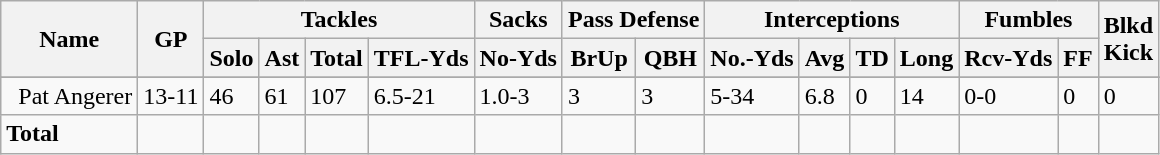<table class="wikitable" style="white-space:nowrap;">
<tr>
<th rowspan="2">Name</th>
<th rowspan="2">GP</th>
<th colspan="4">Tackles</th>
<th>Sacks</th>
<th colspan="2">Pass Defense</th>
<th colspan="4">Interceptions</th>
<th colspan="2">Fumbles</th>
<th rowspan="2">Blkd<br>Kick</th>
</tr>
<tr>
<th>Solo</th>
<th>Ast</th>
<th>Total</th>
<th>TFL-Yds</th>
<th>No-Yds</th>
<th>BrUp</th>
<th>QBH</th>
<th>No.-Yds</th>
<th>Avg</th>
<th>TD</th>
<th>Long</th>
<th>Rcv-Yds</th>
<th>FF</th>
</tr>
<tr>
</tr>
<tr>
<td>  Pat Angerer</td>
<td>13-11</td>
<td>46</td>
<td>61</td>
<td>107</td>
<td>6.5-21</td>
<td>1.0-3</td>
<td>3</td>
<td>3</td>
<td>5-34</td>
<td>6.8</td>
<td>0</td>
<td>14</td>
<td>0-0</td>
<td>0</td>
<td>0</td>
</tr>
<tr>
<td><strong>Total</strong></td>
<td></td>
<td></td>
<td></td>
<td></td>
<td></td>
<td></td>
<td></td>
<td></td>
<td></td>
<td></td>
<td></td>
<td></td>
<td></td>
<td></td>
<td></td>
</tr>
</table>
